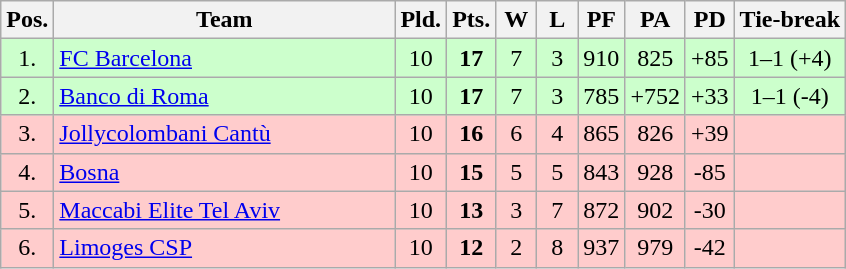<table class="wikitable" style="text-align:center">
<tr>
<th width=15>Pos.</th>
<th width=220>Team</th>
<th width=20>Pld.</th>
<th width=20>Pts.</th>
<th width=20>W</th>
<th width=20>L</th>
<th width=20>PF</th>
<th width=20>PA</th>
<th width=20>PD</th>
<th>Tie-break</th>
</tr>
<tr style="background: #ccffcc;">
<td>1.</td>
<td align=left> <a href='#'>FC Barcelona</a></td>
<td>10</td>
<td><strong>17</strong></td>
<td>7</td>
<td>3</td>
<td>910</td>
<td>825</td>
<td>+85</td>
<td>1–1 (+4)</td>
</tr>
<tr style="background: #ccffcc;">
<td>2.</td>
<td align=left> <a href='#'>Banco di Roma</a></td>
<td>10</td>
<td><strong>17</strong></td>
<td>7</td>
<td>3</td>
<td>785</td>
<td>+752</td>
<td>+33</td>
<td>1–1 (-4)</td>
</tr>
<tr style="background: #ffcccc;">
<td>3.</td>
<td align=left> <a href='#'>Jollycolombani Cantù</a></td>
<td>10</td>
<td><strong>16</strong></td>
<td>6</td>
<td>4</td>
<td>865</td>
<td>826</td>
<td>+39</td>
<td></td>
</tr>
<tr style="background: #ffcccc;">
<td>4.</td>
<td align=left> <a href='#'>Bosna</a></td>
<td>10</td>
<td><strong>15</strong></td>
<td>5</td>
<td>5</td>
<td>843</td>
<td>928</td>
<td>-85</td>
<td></td>
</tr>
<tr style="background: #ffcccc;">
<td>5.</td>
<td align=left> <a href='#'>Maccabi Elite Tel Aviv</a></td>
<td>10</td>
<td><strong>13</strong></td>
<td>3</td>
<td>7</td>
<td>872</td>
<td>902</td>
<td>-30</td>
<td></td>
</tr>
<tr style="background: #ffcccc;">
<td>6.</td>
<td align=left> <a href='#'>Limoges CSP</a></td>
<td>10</td>
<td><strong>12</strong></td>
<td>2</td>
<td>8</td>
<td>937</td>
<td>979</td>
<td>-42</td>
<td></td>
</tr>
</table>
